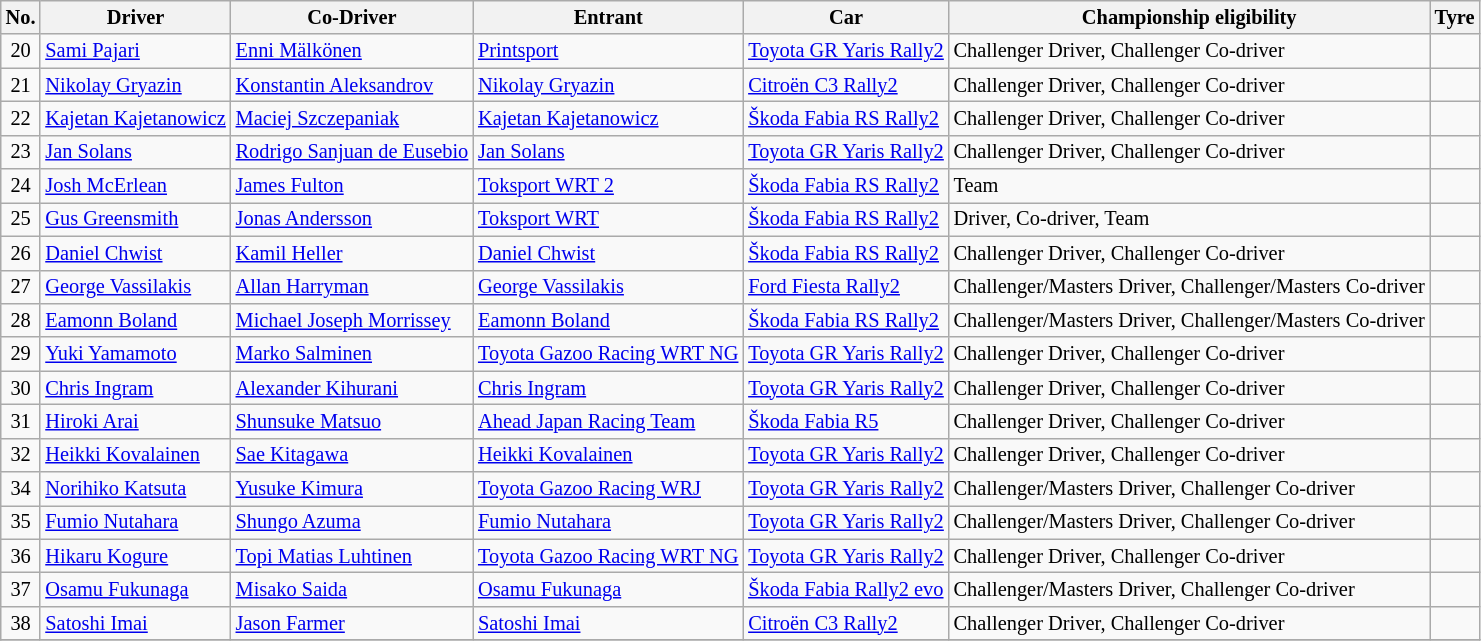<table class="wikitable" style="font-size: 85%;">
<tr>
<th>No.</th>
<th>Driver</th>
<th>Co-Driver</th>
<th>Entrant</th>
<th>Car</th>
<th>Championship eligibility</th>
<th>Tyre</th>
</tr>
<tr>
<td align="center">20</td>
<td> <a href='#'>Sami Pajari</a></td>
<td> <a href='#'>Enni Mälkönen</a></td>
<td> <a href='#'>Printsport</a></td>
<td><a href='#'>Toyota GR Yaris Rally2</a></td>
<td>Challenger Driver, Challenger Co-driver</td>
<td align="center"></td>
</tr>
<tr>
<td align="center">21</td>
<td> <a href='#'>Nikolay Gryazin</a></td>
<td> <a href='#'>Konstantin Aleksandrov</a></td>
<td> <a href='#'>Nikolay Gryazin</a></td>
<td><a href='#'>Citroën C3 Rally2</a></td>
<td>Challenger Driver, Challenger Co-driver</td>
<td align="center"></td>
</tr>
<tr>
<td align="center">22</td>
<td> <a href='#'>Kajetan Kajetanowicz</a></td>
<td> <a href='#'>Maciej Szczepaniak</a></td>
<td> <a href='#'>Kajetan Kajetanowicz</a></td>
<td><a href='#'>Škoda Fabia RS Rally2</a></td>
<td>Challenger Driver, Challenger Co-driver</td>
<td align="center"></td>
</tr>
<tr>
<td align="center">23</td>
<td> <a href='#'>Jan Solans</a></td>
<td> <a href='#'>Rodrigo Sanjuan de Eusebio</a></td>
<td> <a href='#'>Jan Solans</a></td>
<td><a href='#'>Toyota GR Yaris Rally2</a></td>
<td>Challenger Driver, Challenger Co-driver</td>
<td align="center"></td>
</tr>
<tr>
<td align="center">24</td>
<td> <a href='#'>Josh McErlean</a></td>
<td> <a href='#'>James Fulton</a></td>
<td> <a href='#'>Toksport WRT 2</a></td>
<td><a href='#'>Škoda Fabia RS Rally2</a></td>
<td>Team</td>
<td align="center"></td>
</tr>
<tr>
<td align="center">25</td>
<td> <a href='#'>Gus Greensmith</a></td>
<td> <a href='#'>Jonas Andersson</a></td>
<td> <a href='#'>Toksport WRT</a></td>
<td><a href='#'>Škoda Fabia RS Rally2</a></td>
<td>Driver, Co-driver, Team</td>
<td align="center"></td>
</tr>
<tr>
<td align="center">26</td>
<td> <a href='#'>Daniel Chwist</a></td>
<td> <a href='#'>Kamil Heller</a></td>
<td> <a href='#'>Daniel Chwist</a></td>
<td><a href='#'>Škoda Fabia RS Rally2</a></td>
<td>Challenger Driver, Challenger Co-driver</td>
<td align="center"></td>
</tr>
<tr>
<td align="center">27</td>
<td> <a href='#'>George Vassilakis</a></td>
<td> <a href='#'>Allan Harryman</a></td>
<td> <a href='#'>George Vassilakis</a></td>
<td><a href='#'>Ford Fiesta Rally2</a></td>
<td>Challenger/Masters Driver, Challenger/Masters Co-driver</td>
<td align="center"></td>
</tr>
<tr>
<td align="center">28</td>
<td> <a href='#'>Eamonn Boland</a></td>
<td> <a href='#'>Michael Joseph Morrissey</a></td>
<td> <a href='#'>Eamonn Boland</a></td>
<td><a href='#'>Škoda Fabia RS Rally2</a></td>
<td>Challenger/Masters Driver, Challenger/Masters Co-driver</td>
<td align="center"></td>
</tr>
<tr>
<td align="center">29</td>
<td> <a href='#'>Yuki Yamamoto</a></td>
<td> <a href='#'>Marko Salminen</a></td>
<td> <a href='#'>Toyota Gazoo Racing WRT NG</a></td>
<td><a href='#'>Toyota GR Yaris Rally2</a></td>
<td>Challenger Driver, Challenger Co-driver</td>
<td align="center"></td>
</tr>
<tr>
<td align="center">30</td>
<td> <a href='#'>Chris Ingram</a></td>
<td> <a href='#'>Alexander Kihurani</a></td>
<td> <a href='#'>Chris Ingram</a></td>
<td><a href='#'>Toyota GR Yaris Rally2</a></td>
<td>Challenger Driver, Challenger Co-driver</td>
<td align="center"></td>
</tr>
<tr>
<td align="center">31</td>
<td> <a href='#'>Hiroki Arai</a></td>
<td> <a href='#'>Shunsuke Matsuo</a></td>
<td> <a href='#'>Ahead Japan Racing Team</a></td>
<td><a href='#'>Škoda Fabia R5</a></td>
<td>Challenger Driver, Challenger Co-driver</td>
<td align="center"></td>
</tr>
<tr>
<td align="center">32</td>
<td> <a href='#'>Heikki Kovalainen</a></td>
<td> <a href='#'>Sae Kitagawa</a></td>
<td> <a href='#'>Heikki Kovalainen</a></td>
<td><a href='#'>Toyota GR Yaris Rally2</a></td>
<td>Challenger Driver, Challenger Co-driver</td>
<td align="center"></td>
</tr>
<tr>
<td align="center">34</td>
<td> <a href='#'>Norihiko Katsuta</a></td>
<td> <a href='#'>Yusuke Kimura</a></td>
<td> <a href='#'>Toyota Gazoo Racing WRJ</a></td>
<td><a href='#'>Toyota GR Yaris Rally2</a></td>
<td>Challenger/Masters Driver, Challenger Co-driver</td>
<td align="center"></td>
</tr>
<tr>
<td align="center">35</td>
<td> <a href='#'>Fumio Nutahara</a></td>
<td> <a href='#'>Shungo Azuma</a></td>
<td> <a href='#'>Fumio Nutahara</a></td>
<td><a href='#'>Toyota GR Yaris Rally2</a></td>
<td>Challenger/Masters Driver, Challenger Co-driver</td>
<td align="center"></td>
</tr>
<tr>
<td align="center">36</td>
<td> <a href='#'>Hikaru Kogure</a></td>
<td> <a href='#'>Topi Matias Luhtinen</a></td>
<td> <a href='#'>Toyota Gazoo Racing WRT NG</a></td>
<td><a href='#'>Toyota GR Yaris Rally2</a></td>
<td>Challenger Driver, Challenger Co-driver</td>
<td align="center"></td>
</tr>
<tr>
<td align="center">37</td>
<td> <a href='#'>Osamu Fukunaga</a></td>
<td> <a href='#'>Misako Saida</a></td>
<td> <a href='#'>Osamu Fukunaga</a></td>
<td><a href='#'>Škoda Fabia Rally2 evo</a></td>
<td>Challenger/Masters Driver, Challenger Co-driver</td>
<td align="center"></td>
</tr>
<tr>
<td align="center">38</td>
<td> <a href='#'>Satoshi Imai</a></td>
<td> <a href='#'>Jason Farmer</a></td>
<td> <a href='#'>Satoshi Imai</a></td>
<td><a href='#'>Citroën C3 Rally2</a></td>
<td>Challenger Driver, Challenger Co-driver</td>
<td align="center"></td>
</tr>
<tr>
</tr>
</table>
